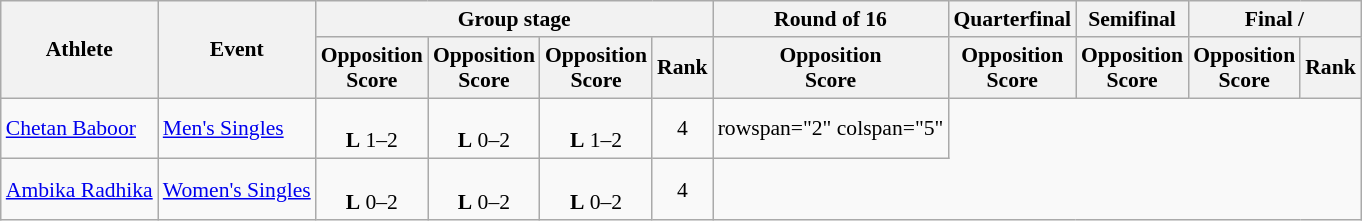<table class="wikitable" style="font-size:90%">
<tr>
<th rowspan=2>Athlete</th>
<th rowspan=2>Event</th>
<th colspan=4>Group stage</th>
<th>Round of 16</th>
<th>Quarterfinal</th>
<th>Semifinal</th>
<th colspan=2>Final / </th>
</tr>
<tr>
<th>Opposition<br>Score</th>
<th>Opposition<br>Score</th>
<th>Opposition<br>Score</th>
<th>Rank</th>
<th>Opposition<br>Score</th>
<th>Opposition<br>Score</th>
<th>Opposition<br>Score</th>
<th>Opposition<br>Score</th>
<th>Rank</th>
</tr>
<tr align="center">
<td align=left><a href='#'>Chetan Baboor</a></td>
<td align=left><a href='#'>Men's Singles</a></td>
<td><br> <strong>L</strong> 1–2</td>
<td><br> <strong>L</strong> 0–2</td>
<td><br> <strong>L</strong> 1–2</td>
<td>4</td>
<td>rowspan="2" colspan="5" </td>
</tr>
<tr align="center">
<td align=left><a href='#'>Ambika Radhika</a></td>
<td align=left><a href='#'>Women's Singles</a></td>
<td><br> <strong>L</strong> 0–2</td>
<td><br> <strong>L</strong> 0–2</td>
<td><br> <strong>L</strong> 0–2</td>
<td>4</td>
</tr>
</table>
